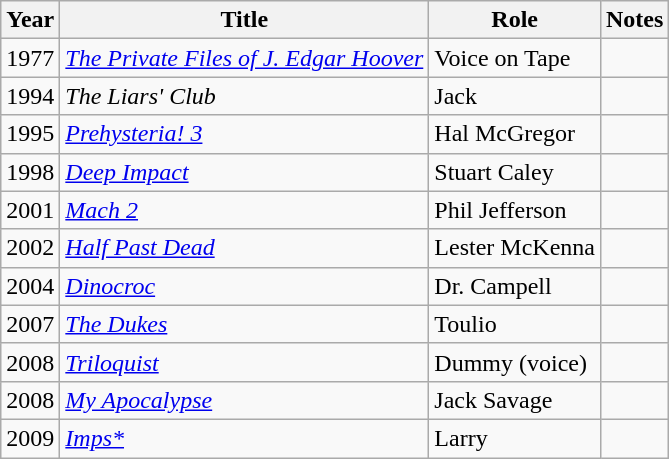<table class="wikitable sortable">
<tr>
<th>Year</th>
<th>Title</th>
<th>Role</th>
<th>Notes</th>
</tr>
<tr>
<td>1977</td>
<td><em><a href='#'>The Private Files of J. Edgar Hoover</a></em></td>
<td>Voice on Tape</td>
<td></td>
</tr>
<tr>
<td>1994</td>
<td><em>The Liars' Club</em></td>
<td>Jack</td>
<td></td>
</tr>
<tr>
<td>1995</td>
<td><em><a href='#'>Prehysteria! 3</a></em></td>
<td>Hal McGregor</td>
<td></td>
</tr>
<tr>
<td>1998</td>
<td><em><a href='#'>Deep Impact</a></em></td>
<td>Stuart Caley</td>
<td></td>
</tr>
<tr>
<td>2001</td>
<td><em><a href='#'>Mach 2</a></em></td>
<td>Phil Jefferson</td>
<td></td>
</tr>
<tr>
<td>2002</td>
<td><em><a href='#'>Half Past Dead</a></em></td>
<td>Lester McKenna</td>
<td></td>
</tr>
<tr>
<td>2004</td>
<td><em><a href='#'>Dinocroc</a></em></td>
<td>Dr. Campell</td>
<td></td>
</tr>
<tr>
<td>2007</td>
<td><em><a href='#'>The Dukes</a></em></td>
<td>Toulio</td>
<td></td>
</tr>
<tr>
<td>2008</td>
<td><em><a href='#'>Triloquist</a></em></td>
<td>Dummy (voice)</td>
<td></td>
</tr>
<tr>
<td>2008</td>
<td><em><a href='#'>My Apocalypse</a></em></td>
<td>Jack Savage</td>
<td></td>
</tr>
<tr>
<td>2009</td>
<td><em><a href='#'>Imps*</a></em></td>
<td>Larry</td>
<td></td>
</tr>
</table>
